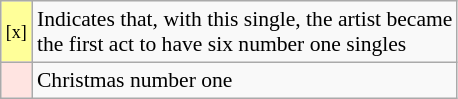<table class="wikitable plainrowheaders" style="font-size:90%;">
<tr>
<td bgcolor=#FFFF99 align=center><small>[x]</small></td>
<td>Indicates that, with this single, the artist became<br>the first act to have six number one singles</td>
</tr>
<tr>
<td bgcolor=mistyrose align=center></td>
<td>Christmas number one</td>
</tr>
</table>
